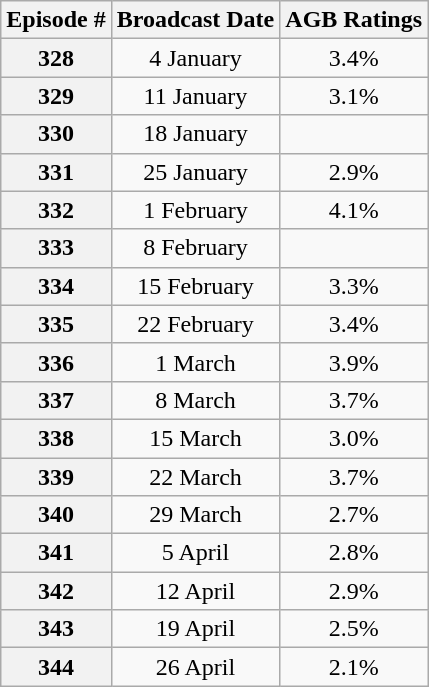<table class=wikitable style=text-align:center>
<tr>
<th>Episode #</th>
<th>Broadcast Date</th>
<th>AGB Ratings<br></th>
</tr>
<tr>
<th>328</th>
<td>4 January</td>
<td>3.4%</td>
</tr>
<tr>
<th>329</th>
<td>11 January</td>
<td>3.1%</td>
</tr>
<tr>
<th>330</th>
<td>18 January</td>
<td></td>
</tr>
<tr>
<th>331</th>
<td>25 January</td>
<td>2.9%</td>
</tr>
<tr>
<th>332</th>
<td>1 February</td>
<td>4.1%</td>
</tr>
<tr>
<th>333</th>
<td>8 February</td>
<td></td>
</tr>
<tr>
<th>334</th>
<td>15 February</td>
<td>3.3%</td>
</tr>
<tr>
<th>335</th>
<td>22 February</td>
<td>3.4%</td>
</tr>
<tr>
<th>336</th>
<td>1 March</td>
<td>3.9%</td>
</tr>
<tr>
<th>337</th>
<td>8 March</td>
<td>3.7%</td>
</tr>
<tr>
<th>338</th>
<td>15 March</td>
<td>3.0%</td>
</tr>
<tr>
<th>339</th>
<td>22 March</td>
<td>3.7%</td>
</tr>
<tr>
<th>340</th>
<td>29 March</td>
<td>2.7%</td>
</tr>
<tr>
<th>341</th>
<td>5 April</td>
<td>2.8%</td>
</tr>
<tr>
<th>342</th>
<td>12 April</td>
<td>2.9%</td>
</tr>
<tr>
<th>343</th>
<td>19 April</td>
<td>2.5%</td>
</tr>
<tr>
<th>344</th>
<td>26 April</td>
<td>2.1%</td>
</tr>
</table>
